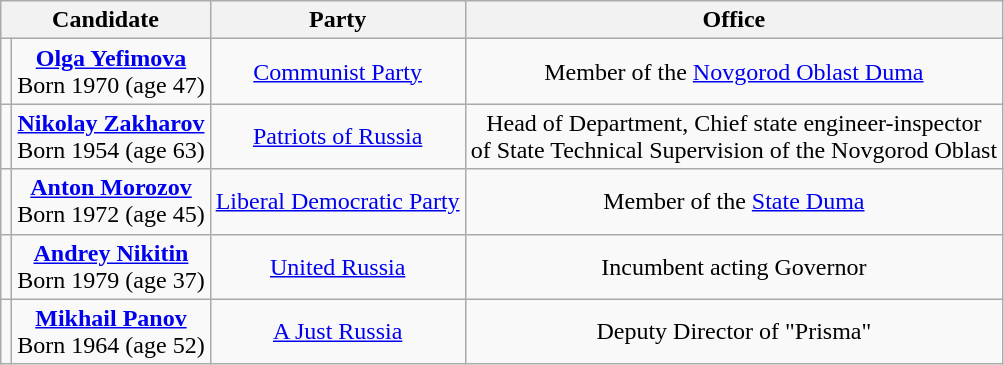<table class="sortable wikitable" style="text-align:center;">
<tr>
<th colspan=2>Candidate</th>
<th>Party</th>
<th>Office</th>
</tr>
<tr>
<td bgcolor=></td>
<td><strong><a href='#'>Olga Yefimova</a></strong><br>Born 1970 (age 47)</td>
<td><a href='#'>Communist Party</a></td>
<td>Member of the <a href='#'>Novgorod Oblast Duma</a></td>
</tr>
<tr>
<td bgcolor=></td>
<td><strong><a href='#'>Nikolay Zakharov</a></strong><br>Born 1954 (age 63)</td>
<td><a href='#'>Patriots of Russia</a></td>
<td>Head of Department, Chief state engineer-inspector<br>of State Technical Supervision of the Novgorod Oblast</td>
</tr>
<tr>
<td bgcolor=></td>
<td><strong><a href='#'>Anton Morozov</a></strong><br>Born 1972 (age 45)</td>
<td><a href='#'>Liberal Democratic Party</a></td>
<td>Member of the <a href='#'>State Duma</a></td>
</tr>
<tr>
<td bgcolor=></td>
<td><strong><a href='#'>Andrey Nikitin</a></strong><br>Born 1979 (age 37)</td>
<td><a href='#'>United Russia</a></td>
<td>Incumbent acting Governor</td>
</tr>
<tr>
<td bgcolor=></td>
<td><strong><a href='#'>Mikhail Panov</a></strong><br>Born 1964 (age 52)</td>
<td><a href='#'>A Just Russia</a></td>
<td>Deputy Director of "Prisma"</td>
</tr>
</table>
